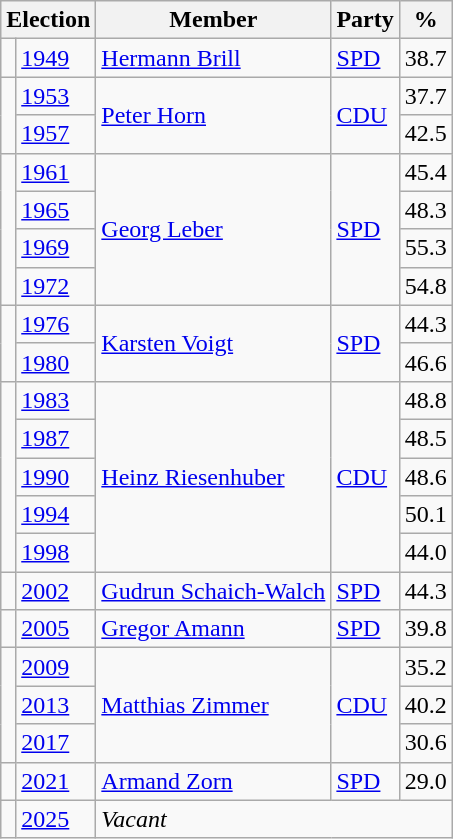<table class=wikitable>
<tr>
<th colspan=2>Election</th>
<th>Member</th>
<th>Party</th>
<th>%</th>
</tr>
<tr>
<td bgcolor=></td>
<td><a href='#'>1949</a></td>
<td><a href='#'>Hermann Brill</a></td>
<td><a href='#'>SPD</a></td>
<td align=right>38.7</td>
</tr>
<tr>
<td rowspan=2 bgcolor=></td>
<td><a href='#'>1953</a></td>
<td rowspan=2><a href='#'>Peter Horn</a></td>
<td rowspan=2><a href='#'>CDU</a></td>
<td align=right>37.7</td>
</tr>
<tr>
<td><a href='#'>1957</a></td>
<td align=right>42.5</td>
</tr>
<tr>
<td rowspan=4 bgcolor=></td>
<td><a href='#'>1961</a></td>
<td rowspan=4><a href='#'>Georg Leber</a></td>
<td rowspan=4><a href='#'>SPD</a></td>
<td align=right>45.4</td>
</tr>
<tr>
<td><a href='#'>1965</a></td>
<td align=right>48.3</td>
</tr>
<tr>
<td><a href='#'>1969</a></td>
<td align=right>55.3</td>
</tr>
<tr>
<td><a href='#'>1972</a></td>
<td align=right>54.8</td>
</tr>
<tr>
<td rowspan=2 bgcolor=></td>
<td><a href='#'>1976</a></td>
<td rowspan=2><a href='#'>Karsten Voigt</a></td>
<td rowspan=2><a href='#'>SPD</a></td>
<td align=right>44.3</td>
</tr>
<tr>
<td><a href='#'>1980</a></td>
<td align=right>46.6</td>
</tr>
<tr>
<td rowspan=5 bgcolor=></td>
<td><a href='#'>1983</a></td>
<td rowspan=5><a href='#'>Heinz Riesenhuber</a></td>
<td rowspan=5><a href='#'>CDU</a></td>
<td align=right>48.8</td>
</tr>
<tr>
<td><a href='#'>1987</a></td>
<td align=right>48.5</td>
</tr>
<tr>
<td><a href='#'>1990</a></td>
<td align=right>48.6</td>
</tr>
<tr>
<td><a href='#'>1994</a></td>
<td align=right>50.1</td>
</tr>
<tr>
<td><a href='#'>1998</a></td>
<td align=right>44.0</td>
</tr>
<tr>
<td bgcolor=></td>
<td><a href='#'>2002</a></td>
<td><a href='#'>Gudrun Schaich-Walch</a></td>
<td><a href='#'>SPD</a></td>
<td align=right>44.3</td>
</tr>
<tr>
<td bgcolor=></td>
<td><a href='#'>2005</a></td>
<td><a href='#'>Gregor Amann</a></td>
<td><a href='#'>SPD</a></td>
<td align=right>39.8</td>
</tr>
<tr>
<td rowspan=3 bgcolor=></td>
<td><a href='#'>2009</a></td>
<td rowspan=3><a href='#'>Matthias Zimmer</a></td>
<td rowspan=3><a href='#'>CDU</a></td>
<td align=right>35.2</td>
</tr>
<tr>
<td><a href='#'>2013</a></td>
<td align=right>40.2</td>
</tr>
<tr>
<td><a href='#'>2017</a></td>
<td align=right>30.6</td>
</tr>
<tr>
<td bgcolor=></td>
<td><a href='#'>2021</a></td>
<td><a href='#'>Armand Zorn</a></td>
<td><a href='#'>SPD</a></td>
<td align=right>29.0</td>
</tr>
<tr>
<td></td>
<td><a href='#'>2025</a></td>
<td colspan=3><em>Vacant</em></td>
</tr>
</table>
